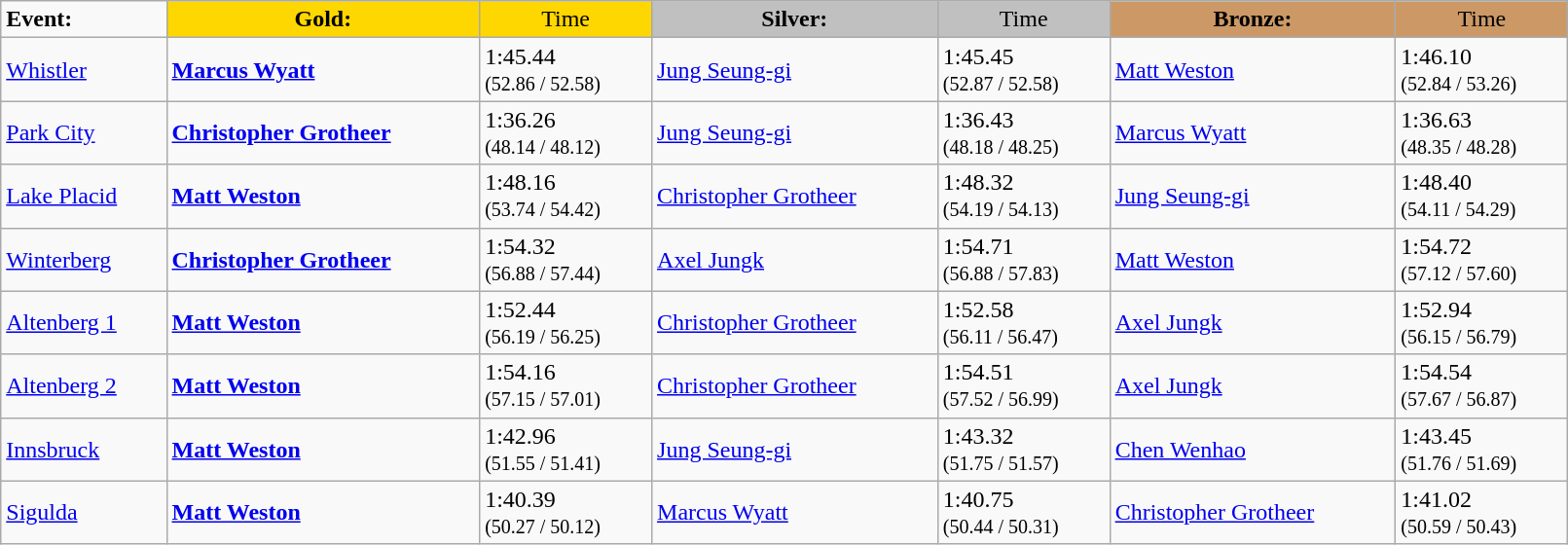<table class="wikitable" style="width:85%;">
<tr>
<td><strong>Event:</strong></td>
<td style="text-align:center; background:gold;"><strong>Gold:</strong></td>
<td style="text-align:center; background:gold;">Time</td>
<td style="text-align:center; background:silver;"><strong>Silver:</strong></td>
<td style="text-align:center; background:silver;">Time</td>
<td style="text-align:center; background:#c96;"><strong>Bronze:</strong></td>
<td style="text-align:center; background:#c96;">Time</td>
</tr>
<tr>
<td> <a href='#'>Whistler</a></td>
<td><strong><a href='#'>Marcus Wyatt</a><br><small></small></strong></td>
<td>1:45.44<br><small>(52.86 / 52.58)</small></td>
<td><a href='#'>Jung Seung-gi</a><br><small></small></td>
<td>1:45.45<br><small>(52.87 / 52.58)</small></td>
<td><a href='#'>Matt Weston</a><br><small></small></td>
<td>1:46.10<br><small>(52.84 / 53.26)</small></td>
</tr>
<tr>
<td> <a href='#'>Park City</a></td>
<td><strong><a href='#'>Christopher Grotheer</a><br><small></small></strong></td>
<td>1:36.26<br><small>(48.14 / 48.12)</small></td>
<td><a href='#'>Jung Seung-gi</a><br><small></small></td>
<td>1:36.43<br><small>(48.18 / 48.25)</small></td>
<td><a href='#'>Marcus Wyatt</a><br><small></small></td>
<td>1:36.63<br><small>(48.35 / 48.28)</small></td>
</tr>
<tr>
<td> <a href='#'>Lake Placid</a></td>
<td><strong><a href='#'>Matt Weston</a><br><small></small></strong></td>
<td>1:48.16<br><small>(53.74 / 54.42)</small></td>
<td><a href='#'>Christopher Grotheer</a><br><small></small></td>
<td>1:48.32<br><small>(54.19 / 54.13)</small></td>
<td><a href='#'>Jung Seung-gi</a><br><small></small></td>
<td>1:48.40<br><small>(54.11 / 54.29)</small></td>
</tr>
<tr>
<td> <a href='#'>Winterberg</a></td>
<td><strong><a href='#'>Christopher Grotheer</a><br><small></small></strong></td>
<td>1:54.32<br><small>(56.88 / 57.44)</small></td>
<td><a href='#'>Axel Jungk</a><br><small></small></td>
<td>1:54.71<br><small>(56.88 / 57.83)</small></td>
<td><a href='#'>Matt Weston</a><br><small></small></td>
<td>1:54.72<br><small>(57.12 / 57.60)</small></td>
</tr>
<tr>
<td> <a href='#'>Altenberg 1</a></td>
<td><strong><a href='#'>Matt Weston</a><br><small></small></strong></td>
<td>1:52.44<br><small>(56.19 / 56.25)</small></td>
<td><a href='#'>Christopher Grotheer</a><br><small></small></td>
<td>1:52.58<br><small>(56.11 / 56.47)</small></td>
<td><a href='#'>Axel Jungk</a><br><small></small></td>
<td>1:52.94<br><small>(56.15 / 56.79)</small></td>
</tr>
<tr>
<td> <a href='#'>Altenberg 2</a></td>
<td><strong><a href='#'>Matt Weston</a><br><small></small></strong></td>
<td>1:54.16<br><small>(57.15 / 57.01)</small></td>
<td><a href='#'>Christopher Grotheer</a><br><small></small></td>
<td>1:54.51<br><small>(57.52 / 56.99)</small></td>
<td><a href='#'>Axel Jungk</a><br><small></small></td>
<td>1:54.54<br><small>(57.67 / 56.87)</small></td>
</tr>
<tr>
<td> <a href='#'>Innsbruck</a></td>
<td><strong><a href='#'>Matt Weston</a><br><small></small></strong></td>
<td>1:42.96<br><small>(51.55 / 51.41)</small></td>
<td><a href='#'>Jung Seung-gi</a><br><small></small></td>
<td>1:43.32<br><small>(51.75 / 51.57)</small></td>
<td><a href='#'>Chen Wenhao</a><br><small></small></td>
<td>1:43.45<br><small>(51.76 / 51.69)</small></td>
</tr>
<tr>
<td> <a href='#'>Sigulda</a></td>
<td><strong><a href='#'>Matt Weston</a><br><small></small></strong></td>
<td>1:40.39<br><small>(50.27 / 50.12)</small></td>
<td><a href='#'>Marcus Wyatt</a><br><small></small></td>
<td>1:40.75<br><small>(50.44 / 50.31)</small></td>
<td><a href='#'>Christopher Grotheer</a><br><small></small></td>
<td>1:41.02<br><small>(50.59 / 50.43)</small></td>
</tr>
</table>
